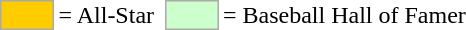<table>
<tr>
<td style="background-color:#FFCC00; border:1px solid #aaaaaa; width:2em;"></td>
<td>= All-Star</td>
<td></td>
<td style="background-color:#CCFFCC; border:1px solid #aaaaaa; width:2em;"></td>
<td>= Baseball Hall of Famer</td>
</tr>
</table>
